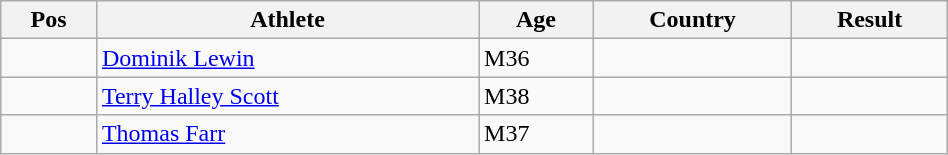<table class="wikitable"  style="text-align:center; width:50%;">
<tr>
<th>Pos</th>
<th>Athlete</th>
<th>Age</th>
<th>Country</th>
<th>Result</th>
</tr>
<tr>
<td align=center></td>
<td align=left><a href='#'>Dominik Lewin</a></td>
<td align=left>M36</td>
<td align=left></td>
<td></td>
</tr>
<tr>
<td align=center></td>
<td align=left><a href='#'>Terry Halley Scott</a></td>
<td align=left>M38</td>
<td align=left></td>
<td></td>
</tr>
<tr>
<td align=center></td>
<td align=left><a href='#'>Thomas Farr</a></td>
<td align=left>M37</td>
<td align=left></td>
<td></td>
</tr>
</table>
